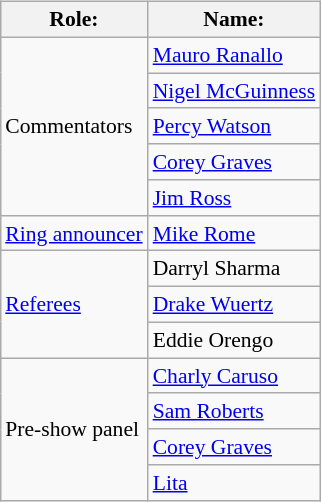<table class=wikitable style="font-size:90%; margin: 0.5em 0 0.5em 1em; float: right; clear: right;">
<tr>
<th>Role:</th>
<th>Name:</th>
</tr>
<tr>
<td rowspan=5>Commentators</td>
<td><a href='#'>Mauro Ranallo</a></td>
</tr>
<tr>
<td><a href='#'>Nigel McGuinness</a></td>
</tr>
<tr>
<td><a href='#'>Percy Watson</a></td>
</tr>
<tr>
<td><a href='#'>Corey Graves</a> </td>
</tr>
<tr>
<td><a href='#'>Jim Ross</a> </td>
</tr>
<tr>
<td rowspan=1><a href='#'>Ring announcer</a></td>
<td><a href='#'>Mike Rome</a></td>
</tr>
<tr>
<td rowspan=3><a href='#'>Referees</a></td>
<td>Darryl Sharma</td>
</tr>
<tr>
<td><a href='#'>Drake Wuertz</a></td>
</tr>
<tr>
<td>Eddie Orengo</td>
</tr>
<tr>
<td rowspan=4>Pre-show panel</td>
<td><a href='#'>Charly Caruso</a></td>
</tr>
<tr>
<td><a href='#'>Sam Roberts</a></td>
</tr>
<tr>
<td><a href='#'>Corey Graves</a></td>
</tr>
<tr>
<td><a href='#'>Lita</a></td>
</tr>
</table>
